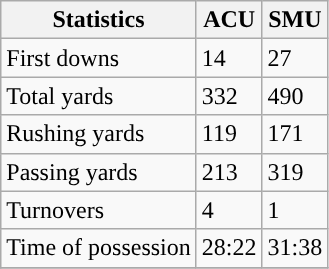<table class="wikitable">
<tr>
<th>Statistics</th>
<th>ACU</th>
<th>SMU</th>
</tr>
<tr>
<td>First downs</td>
<td>14</td>
<td>27</td>
</tr>
<tr>
<td>Total yards</td>
<td>332</td>
<td>490</td>
</tr>
<tr>
<td>Rushing yards</td>
<td>119</td>
<td>171</td>
</tr>
<tr>
<td>Passing yards</td>
<td>213</td>
<td>319</td>
</tr>
<tr>
<td>Turnovers</td>
<td>4</td>
<td>1</td>
</tr>
<tr>
<td>Time of possession</td>
<td>28:22</td>
<td>31:38</td>
</tr>
<tr>
</tr>
</table>
